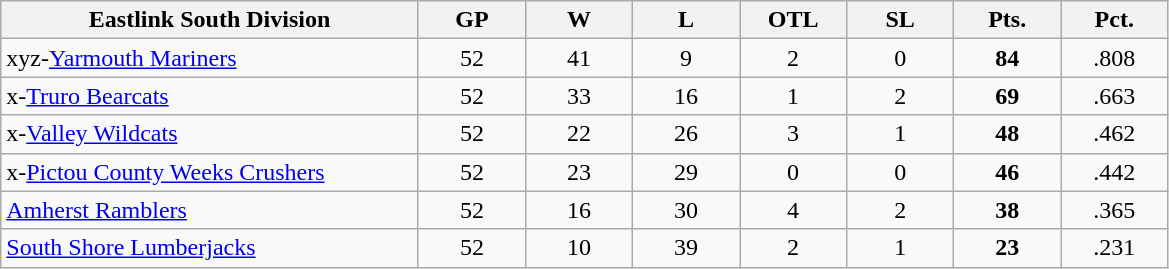<table class="wikitable sortable">
<tr>
<td class="unsortable" align=center bgcolor=#F2F2F2 style="width: 16.94em"><strong>Eastlink South Division</strong></td>
<th style="width: 4em">GP</th>
<th style="width: 4em">W</th>
<th style="width: 4em">L</th>
<th style="width: 4em">OTL</th>
<th style="width: 4em">SL</th>
<th style="width: 4em">Pts.</th>
<th style="width: 4em">Pct.</th>
</tr>
<tr align=center>
<td align=left>xyz-<a href='#'>Yarmouth Mariners</a></td>
<td> 52</td>
<td> 41</td>
<td> 9</td>
<td> 2</td>
<td> 0</td>
<td> <strong>84</strong></td>
<td> .808</td>
</tr>
<tr align=center>
<td align=left>x-<a href='#'>Truro Bearcats</a></td>
<td>52</td>
<td>33</td>
<td>16</td>
<td>1</td>
<td>2</td>
<td><strong>69</strong></td>
<td>.663</td>
</tr>
<tr align=center>
<td align=left>x-<a href='#'>Valley Wildcats</a></td>
<td>52</td>
<td>22</td>
<td>26</td>
<td>3</td>
<td>1</td>
<td><strong>48</strong></td>
<td>.462</td>
</tr>
<tr align=center>
<td align=left>x-<a href='#'>Pictou County Weeks Crushers</a></td>
<td>52</td>
<td>23</td>
<td>29</td>
<td>0</td>
<td>0</td>
<td><strong>46</strong></td>
<td>.442</td>
</tr>
<tr align=center>
<td align=left><a href='#'>Amherst Ramblers</a></td>
<td>52</td>
<td>16</td>
<td>30</td>
<td>4</td>
<td>2</td>
<td><strong>38</strong></td>
<td>.365</td>
</tr>
<tr align=center>
<td align=left><a href='#'>South Shore Lumberjacks</a></td>
<td>52</td>
<td>10</td>
<td>39</td>
<td>2</td>
<td>1</td>
<td><strong>23</strong></td>
<td>.231</td>
</tr>
</table>
